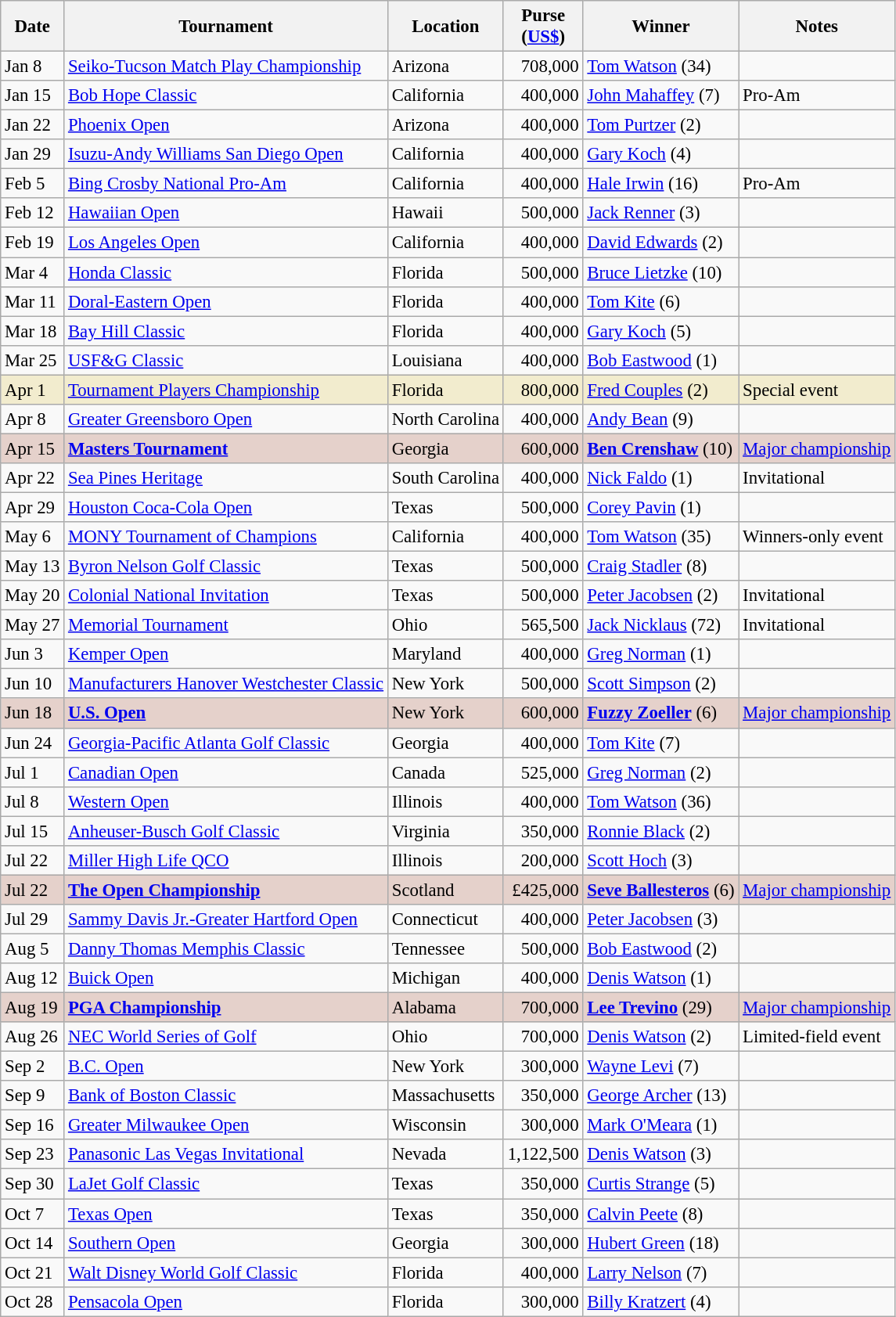<table class="wikitable" style="font-size:95%">
<tr>
<th>Date</th>
<th>Tournament</th>
<th>Location</th>
<th>Purse<br>(<a href='#'>US$</a>)</th>
<th>Winner</th>
<th>Notes</th>
</tr>
<tr>
<td>Jan 8</td>
<td><a href='#'>Seiko-Tucson Match Play Championship</a></td>
<td>Arizona</td>
<td align=right>708,000</td>
<td> <a href='#'>Tom Watson</a> (34)</td>
<td></td>
</tr>
<tr>
<td>Jan 15</td>
<td><a href='#'>Bob Hope Classic</a></td>
<td>California</td>
<td align=right>400,000</td>
<td> <a href='#'>John Mahaffey</a> (7)</td>
<td>Pro-Am</td>
</tr>
<tr>
<td>Jan 22</td>
<td><a href='#'>Phoenix Open</a></td>
<td>Arizona</td>
<td align=right>400,000</td>
<td> <a href='#'>Tom Purtzer</a> (2)</td>
<td></td>
</tr>
<tr>
<td>Jan 29</td>
<td><a href='#'>Isuzu-Andy Williams San Diego Open</a></td>
<td>California</td>
<td align=right>400,000</td>
<td> <a href='#'>Gary Koch</a> (4)</td>
<td></td>
</tr>
<tr>
<td>Feb 5</td>
<td><a href='#'>Bing Crosby National Pro-Am</a></td>
<td>California</td>
<td align=right>400,000</td>
<td> <a href='#'>Hale Irwin</a> (16)</td>
<td>Pro-Am</td>
</tr>
<tr>
<td>Feb 12</td>
<td><a href='#'>Hawaiian Open</a></td>
<td>Hawaii</td>
<td align=right>500,000</td>
<td> <a href='#'>Jack Renner</a> (3)</td>
<td></td>
</tr>
<tr>
<td>Feb 19</td>
<td><a href='#'>Los Angeles Open</a></td>
<td>California</td>
<td align=right>400,000</td>
<td> <a href='#'>David Edwards</a> (2)</td>
<td></td>
</tr>
<tr>
<td>Mar 4</td>
<td><a href='#'>Honda Classic</a></td>
<td>Florida</td>
<td align=right>500,000</td>
<td> <a href='#'>Bruce Lietzke</a> (10)</td>
<td></td>
</tr>
<tr>
<td>Mar 11</td>
<td><a href='#'>Doral-Eastern Open</a></td>
<td>Florida</td>
<td align=right>400,000</td>
<td> <a href='#'>Tom Kite</a> (6)</td>
<td></td>
</tr>
<tr>
<td>Mar 18</td>
<td><a href='#'>Bay Hill Classic</a></td>
<td>Florida</td>
<td align=right>400,000</td>
<td> <a href='#'>Gary Koch</a> (5)</td>
<td></td>
</tr>
<tr>
<td>Mar 25</td>
<td><a href='#'>USF&G Classic</a></td>
<td>Louisiana</td>
<td align=right>400,000</td>
<td> <a href='#'>Bob Eastwood</a> (1)</td>
<td></td>
</tr>
<tr style="background:#f2ecce;">
<td>Apr 1</td>
<td><a href='#'>Tournament Players Championship</a></td>
<td>Florida</td>
<td align=right>800,000</td>
<td> <a href='#'>Fred Couples</a> (2)</td>
<td>Special event</td>
</tr>
<tr>
<td>Apr 8</td>
<td><a href='#'>Greater Greensboro Open</a></td>
<td>North Carolina</td>
<td align=right>400,000</td>
<td> <a href='#'>Andy Bean</a> (9)</td>
<td></td>
</tr>
<tr style="background:#e5d1cb;">
<td>Apr 15</td>
<td><strong><a href='#'>Masters Tournament</a></strong></td>
<td>Georgia</td>
<td align=right>600,000</td>
<td> <strong><a href='#'>Ben Crenshaw</a></strong> (10)</td>
<td><a href='#'>Major championship</a></td>
</tr>
<tr>
<td>Apr 22</td>
<td><a href='#'>Sea Pines Heritage</a></td>
<td>South Carolina</td>
<td align=right>400,000</td>
<td> <a href='#'>Nick Faldo</a> (1)</td>
<td>Invitational</td>
</tr>
<tr>
<td>Apr 29</td>
<td><a href='#'>Houston Coca-Cola Open</a></td>
<td>Texas</td>
<td align=right>500,000</td>
<td> <a href='#'>Corey Pavin</a> (1)</td>
<td></td>
</tr>
<tr>
<td>May 6</td>
<td><a href='#'>MONY Tournament of Champions</a></td>
<td>California</td>
<td align=right>400,000</td>
<td> <a href='#'>Tom Watson</a> (35)</td>
<td>Winners-only event</td>
</tr>
<tr>
<td>May 13</td>
<td><a href='#'>Byron Nelson Golf Classic</a></td>
<td>Texas</td>
<td align=right>500,000</td>
<td> <a href='#'>Craig Stadler</a> (8)</td>
<td></td>
</tr>
<tr>
<td>May 20</td>
<td><a href='#'>Colonial National Invitation</a></td>
<td>Texas</td>
<td align=right>500,000</td>
<td> <a href='#'>Peter Jacobsen</a> (2)</td>
<td>Invitational</td>
</tr>
<tr>
<td>May 27</td>
<td><a href='#'>Memorial Tournament</a></td>
<td>Ohio</td>
<td align=right>565,500</td>
<td> <a href='#'>Jack Nicklaus</a> (72)</td>
<td>Invitational</td>
</tr>
<tr>
<td>Jun 3</td>
<td><a href='#'>Kemper Open</a></td>
<td>Maryland</td>
<td align=right>400,000</td>
<td> <a href='#'>Greg Norman</a> (1)</td>
<td></td>
</tr>
<tr>
<td>Jun 10</td>
<td><a href='#'>Manufacturers Hanover Westchester Classic</a></td>
<td>New York</td>
<td align=right>500,000</td>
<td> <a href='#'>Scott Simpson</a> (2)</td>
<td></td>
</tr>
<tr style="background:#e5d1cb;">
<td>Jun 18</td>
<td><strong><a href='#'>U.S. Open</a></strong></td>
<td>New York</td>
<td align=right>600,000</td>
<td> <strong><a href='#'>Fuzzy Zoeller</a></strong> (6)</td>
<td><a href='#'>Major championship</a></td>
</tr>
<tr>
<td>Jun 24</td>
<td><a href='#'>Georgia-Pacific Atlanta Golf Classic</a></td>
<td>Georgia</td>
<td align=right>400,000</td>
<td> <a href='#'>Tom Kite</a> (7)</td>
<td></td>
</tr>
<tr>
<td>Jul 1</td>
<td><a href='#'>Canadian Open</a></td>
<td>Canada</td>
<td align=right>525,000</td>
<td> <a href='#'>Greg Norman</a> (2)</td>
<td></td>
</tr>
<tr>
<td>Jul 8</td>
<td><a href='#'>Western Open</a></td>
<td>Illinois</td>
<td align=right>400,000</td>
<td> <a href='#'>Tom Watson</a> (36)</td>
<td></td>
</tr>
<tr>
<td>Jul 15</td>
<td><a href='#'>Anheuser-Busch Golf Classic</a></td>
<td>Virginia</td>
<td align=right>350,000</td>
<td> <a href='#'>Ronnie Black</a> (2)</td>
<td></td>
</tr>
<tr>
<td>Jul 22</td>
<td><a href='#'>Miller High Life QCO</a></td>
<td>Illinois</td>
<td align=right>200,000</td>
<td> <a href='#'>Scott Hoch</a> (3)</td>
<td></td>
</tr>
<tr style="background:#e5d1cb;">
<td>Jul 22</td>
<td><strong><a href='#'>The Open Championship</a></strong></td>
<td>Scotland</td>
<td align=right>£425,000</td>
<td> <strong><a href='#'>Seve Ballesteros</a></strong> (6)</td>
<td><a href='#'>Major championship</a></td>
</tr>
<tr>
<td>Jul 29</td>
<td><a href='#'>Sammy Davis Jr.-Greater Hartford Open</a></td>
<td>Connecticut</td>
<td align=right>400,000</td>
<td> <a href='#'>Peter Jacobsen</a> (3)</td>
<td></td>
</tr>
<tr>
<td>Aug 5</td>
<td><a href='#'>Danny Thomas Memphis Classic</a></td>
<td>Tennessee</td>
<td align=right>500,000</td>
<td> <a href='#'>Bob Eastwood</a> (2)</td>
<td></td>
</tr>
<tr>
<td>Aug 12</td>
<td><a href='#'>Buick Open</a></td>
<td>Michigan</td>
<td align=right>400,000</td>
<td> <a href='#'>Denis Watson</a> (1)</td>
<td></td>
</tr>
<tr style="background:#e5d1cb;">
<td>Aug 19</td>
<td><strong><a href='#'>PGA Championship</a></strong></td>
<td>Alabama</td>
<td align=right>700,000</td>
<td> <strong><a href='#'>Lee Trevino</a></strong> (29)</td>
<td><a href='#'>Major championship</a></td>
</tr>
<tr>
<td>Aug 26</td>
<td><a href='#'>NEC World Series of Golf</a></td>
<td>Ohio</td>
<td align=right>700,000</td>
<td> <a href='#'>Denis Watson</a> (2)</td>
<td>Limited-field event</td>
</tr>
<tr>
<td>Sep 2</td>
<td><a href='#'>B.C. Open</a></td>
<td>New York</td>
<td align=right>300,000</td>
<td> <a href='#'>Wayne Levi</a> (7)</td>
<td></td>
</tr>
<tr>
<td>Sep 9</td>
<td><a href='#'>Bank of Boston Classic</a></td>
<td>Massachusetts</td>
<td align=right>350,000</td>
<td> <a href='#'>George Archer</a> (13)</td>
<td></td>
</tr>
<tr>
<td>Sep 16</td>
<td><a href='#'>Greater Milwaukee Open</a></td>
<td>Wisconsin</td>
<td align=right>300,000</td>
<td> <a href='#'>Mark O'Meara</a> (1)</td>
<td></td>
</tr>
<tr>
<td>Sep 23</td>
<td><a href='#'>Panasonic Las Vegas Invitational</a></td>
<td>Nevada</td>
<td align=right>1,122,500</td>
<td> <a href='#'>Denis Watson</a> (3)</td>
<td></td>
</tr>
<tr>
<td>Sep 30</td>
<td><a href='#'>LaJet Golf Classic</a></td>
<td>Texas</td>
<td align=right>350,000</td>
<td> <a href='#'>Curtis Strange</a> (5)</td>
<td></td>
</tr>
<tr>
<td>Oct 7</td>
<td><a href='#'>Texas Open</a></td>
<td>Texas</td>
<td align=right>350,000</td>
<td> <a href='#'>Calvin Peete</a> (8)</td>
<td></td>
</tr>
<tr>
<td>Oct 14</td>
<td><a href='#'>Southern Open</a></td>
<td>Georgia</td>
<td align=right>300,000</td>
<td> <a href='#'>Hubert Green</a> (18)</td>
<td></td>
</tr>
<tr>
<td>Oct 21</td>
<td><a href='#'>Walt Disney World Golf Classic</a></td>
<td>Florida</td>
<td align=right>400,000</td>
<td> <a href='#'>Larry Nelson</a> (7)</td>
<td></td>
</tr>
<tr>
<td>Oct 28</td>
<td><a href='#'>Pensacola Open</a></td>
<td>Florida</td>
<td align=right>300,000</td>
<td> <a href='#'>Billy Kratzert</a> (4)</td>
<td></td>
</tr>
</table>
